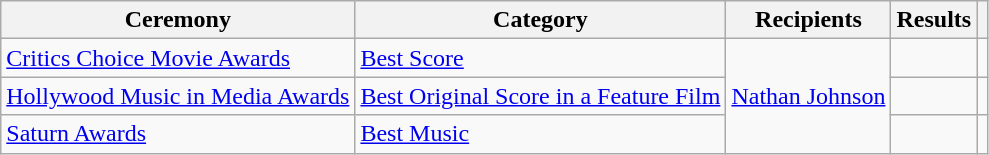<table class="wikitable sortable">
<tr>
<th>Ceremony</th>
<th>Category</th>
<th>Recipients</th>
<th>Results</th>
<th></th>
</tr>
<tr>
<td><a href='#'>Critics Choice Movie Awards</a></td>
<td><a href='#'>Best Score</a></td>
<td rowspan="3"><a href='#'>Nathan Johnson</a></td>
<td></td>
<td style="text-align:center;"></td>
</tr>
<tr>
<td><a href='#'>Hollywood Music in Media Awards</a></td>
<td><a href='#'>Best Original Score in a Feature Film</a></td>
<td></td>
<td style="text-align:center;"></td>
</tr>
<tr>
<td><a href='#'>Saturn Awards</a></td>
<td><a href='#'>Best Music</a></td>
<td></td>
<td style="text-align:center;"></td>
</tr>
</table>
